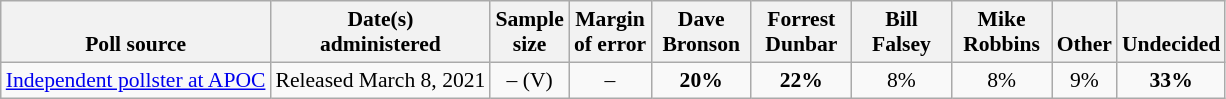<table class="wikitable" style="font-size:90%;text-align:center;">
<tr valign=bottom>
<th>Poll source</th>
<th>Date(s)<br>administered</th>
<th>Sample<br>size</th>
<th>Margin<br>of error</th>
<th style="width:60px;">Dave<br>Bronson</th>
<th style="width:60px;">Forrest<br>Dunbar</th>
<th style="width:60px;">Bill<br>Falsey</th>
<th style="width:60px;">Mike<br>Robbins</th>
<th>Other</th>
<th>Undecided</th>
</tr>
<tr>
<td style="text-align:left;"><a href='#'>Independent pollster at APOC</a></td>
<td>Released March 8, 2021</td>
<td>– (V)</td>
<td>–</td>
<td><strong>20%</strong></td>
<td><strong>22%</strong></td>
<td>8%</td>
<td>8%</td>
<td>9%</td>
<td><strong>33%</strong></td>
</tr>
</table>
